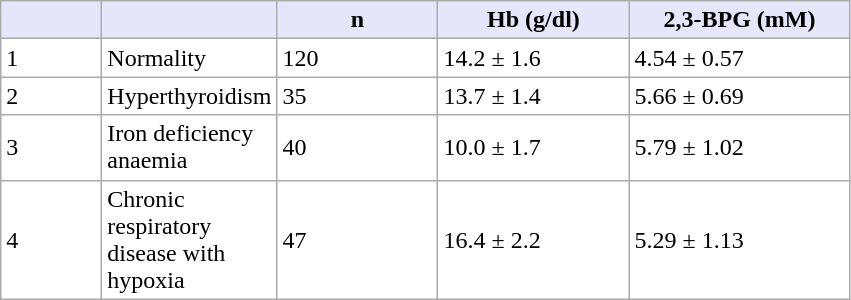<table border="0" style="background:#ffffff" align="top" class="sortable wikitable">
<tr>
<th width="60 px" style="background:Lavender; color:Black"></th>
<th width="80 px" style="background:Lavender; color:Black"></th>
<th width="100 px" style="background:Lavender; color:Black">n</th>
<th width="120 px" style="background:Lavender; color:Black">Hb (g/dl)</th>
<th width="140 px" style="background:Lavender; color:Black">2,3-BPG (mM)</th>
</tr>
<tr>
<td>1</td>
<td>Normality</td>
<td>120</td>
<td>14.2 ± 1.6</td>
<td>4.54 ± 0.57</td>
</tr>
<tr>
<td>2</td>
<td>Hyperthyroidism</td>
<td>35</td>
<td>13.7 ± 1.4</td>
<td>5.66 ± 0.69</td>
</tr>
<tr>
<td>3</td>
<td>Iron deficiency anaemia</td>
<td>40</td>
<td>10.0 ± 1.7</td>
<td>5.79 ± 1.02</td>
</tr>
<tr>
<td>4</td>
<td>Chronic respiratory disease with hypoxia</td>
<td>47</td>
<td>16.4 ± 2.2</td>
<td>5.29 ± 1.13</td>
</tr>
</table>
